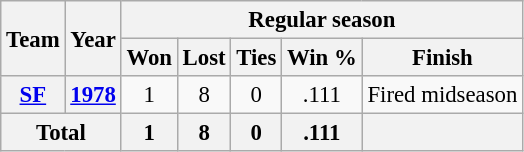<table class="wikitable" style="font-size: 95%; text-align:center;">
<tr>
<th rowspan="2">Team</th>
<th rowspan="2">Year</th>
<th colspan="5">Regular season</th>
</tr>
<tr>
<th>Won</th>
<th>Lost</th>
<th>Ties</th>
<th>Win %</th>
<th>Finish</th>
</tr>
<tr>
<th><a href='#'>SF</a></th>
<th><a href='#'>1978</a></th>
<td>1</td>
<td>8</td>
<td>0</td>
<td>.111</td>
<td>Fired midseason</td>
</tr>
<tr>
<th colspan="2">Total</th>
<th>1</th>
<th>8</th>
<th>0</th>
<th>.111</th>
<th></th>
</tr>
</table>
